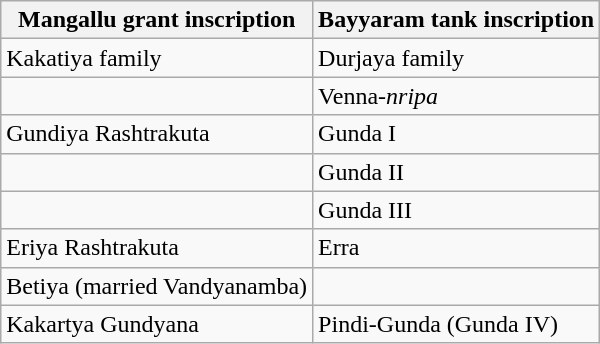<table class="wikitable">
<tr>
<th>Mangallu grant inscription</th>
<th>Bayyaram tank inscription</th>
</tr>
<tr>
<td>Kakatiya family</td>
<td>Durjaya family</td>
</tr>
<tr>
<td></td>
<td>Venna-<em>nripa</em></td>
</tr>
<tr>
<td>Gundiya Rashtrakuta</td>
<td>Gunda I</td>
</tr>
<tr>
<td></td>
<td>Gunda II</td>
</tr>
<tr>
<td></td>
<td>Gunda III</td>
</tr>
<tr>
<td>Eriya Rashtrakuta</td>
<td>Erra</td>
</tr>
<tr>
<td>Betiya (married Vandyanamba)</td>
<td></td>
</tr>
<tr>
<td>Kakartya Gundyana</td>
<td>Pindi-Gunda (Gunda IV)</td>
</tr>
</table>
